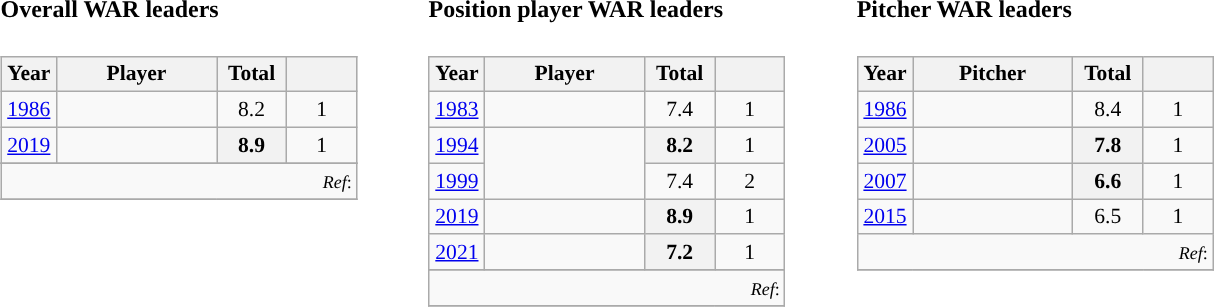<table>
<tr>
<td valign="top"><br><h4>Overall WAR leaders</h4><table class="wikitable sortable"" style="font-size: 90%; text-align:left;">
<tr>
<th width="30">Year</th>
<th width="100">Player</th>
<th width="40">Total</th>
<th width="40"></th>
</tr>
<tr>
<td style="text-align:center"><a href='#'>1986</a></td>
<td align=left></td>
<td style="text-align:center">8.2</td>
<td style="text-align:center">1</td>
</tr>
<tr>
<td style="text-align:center"><a href='#'>2019</a></td>
<td align=left></td>
<th>8.9</th>
<td style="text-align:center">1</td>
</tr>
<tr>
</tr>
<tr class="sortbottom">
<td style="text-align:right"; colspan="4"><small><em>Ref</em>:</small></td>
</tr>
<tr>
</tr>
</table>
</td>
<td width="25"> </td>
<td valign="top"><br><h4>Position player WAR leaders</h4><table class="wikitable sortable"" style="font-size: 90%; text-align:left;">
<tr>
<th width="30">Year</th>
<th width="100">Player</th>
<th width="40">Total</th>
<th width="40"></th>
</tr>
<tr>
<td style="text-align:center"><a href='#'>1983</a></td>
<td align=left></td>
<td style="text-align:center">7.4</td>
<td style="text-align:center">1</td>
</tr>
<tr>
<td style="text-align:center"><a href='#'>1994</a></td>
<td rowspan="2"; align=left></td>
<th>8.2</th>
<td style="text-align:center">1</td>
</tr>
<tr>
<td style="text-align:center"><a href='#'>1999</a></td>
<td style="text-align:center">7.4</td>
<td style="text-align:center">2</td>
</tr>
<tr>
<td style="text-align:center"><a href='#'>2019</a></td>
<td align=left></td>
<th>8.9</th>
<td style="text-align:center">1</td>
</tr>
<tr>
<td style="text-align:center"><a href='#'>2021</a></td>
<td align=left></td>
<th>7.2</th>
<td style="text-align:center">1</td>
</tr>
<tr>
</tr>
<tr class="sortbottom">
<td style="text-align:right"; colspan="4"><small><em>Ref</em>:</small></td>
</tr>
<tr>
</tr>
</table>
</td>
<td width="25"> </td>
<td valign="top"><br><h4>Pitcher WAR leaders</h4><table class="wikitable sortable"" style="font-size: 90%; text-align:left;">
<tr>
<th width="30">Year</th>
<th width="100">Pitcher</th>
<th width="40">Total</th>
<th width="40"></th>
</tr>
<tr>
<td style="text-align:center"><a href='#'>1986</a></td>
<td align=left></td>
<td style="text-align:center">8.4</td>
<td style="text-align:center">1</td>
</tr>
<tr>
<td style="text-align:center"><a href='#'>2005</a></td>
<td align=left></td>
<th>7.8</th>
<td style="text-align:center">1</td>
</tr>
<tr>
<td style="text-align:center"><a href='#'>2007</a></td>
<td align=left></td>
<th>6.6</th>
<td style="text-align:center">1</td>
</tr>
<tr>
<td style="text-align:center"><a href='#'>2015</a></td>
<td align=left></td>
<td style="text-align:center">6.5</td>
<td style="text-align:center">1</td>
</tr>
<tr class="sortbottom">
<td style="text-align:right"; colspan="4"><small><em>Ref</em>:</small></td>
</tr>
<tr>
</tr>
</table>
</td>
</tr>
</table>
